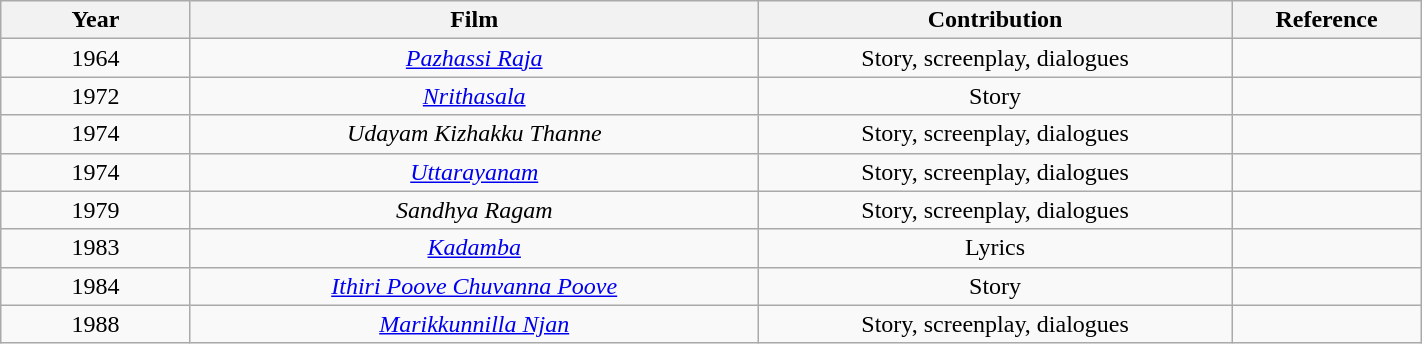<table class="wikitable sortable" border="9" width="75%">
<tr>
<th scope="col" style="width:10%">Year</th>
<th scope="col" style="width:30%">Film</th>
<th scope="col" style="width:25%">Contribution</th>
<th scope="col" style="width:10%">Reference</th>
</tr>
<tr align="center">
<td>1964</td>
<td><em><a href='#'>Pazhassi Raja</a></em></td>
<td>Story, screenplay, dialogues</td>
<td></td>
</tr>
<tr align="center">
<td>1972</td>
<td><em><a href='#'>Nrithasala</a></em></td>
<td>Story</td>
<td></td>
</tr>
<tr align="center">
<td>1974</td>
<td><em>Udayam Kizhakku Thanne</em></td>
<td>Story, screenplay, dialogues</td>
<td></td>
</tr>
<tr align="center">
<td>1974</td>
<td><em><a href='#'>Uttarayanam</a></em></td>
<td>Story, screenplay, dialogues</td>
<td></td>
</tr>
<tr align="center">
<td>1979</td>
<td><em>Sandhya Ragam</em></td>
<td>Story, screenplay, dialogues</td>
<td></td>
</tr>
<tr align="center">
<td>1983</td>
<td><em><a href='#'>Kadamba</a></em></td>
<td>Lyrics</td>
<td></td>
</tr>
<tr align="center">
<td>1984</td>
<td><em><a href='#'>Ithiri Poove Chuvanna Poove</a></em></td>
<td>Story</td>
<td></td>
</tr>
<tr align="center">
<td>1988</td>
<td><em><a href='#'>Marikkunnilla Njan</a></em></td>
<td>Story, screenplay, dialogues</td>
<td></td>
</tr>
</table>
